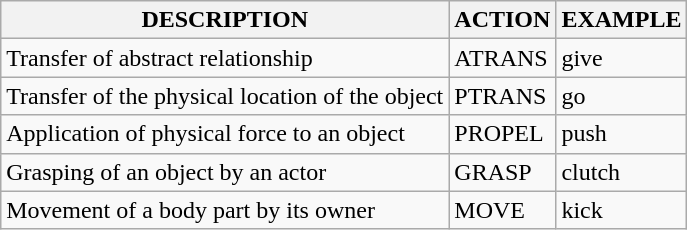<table class="wikitable">
<tr>
<th>DESCRIPTION</th>
<th>ACTION</th>
<th>EXAMPLE</th>
</tr>
<tr>
<td>Transfer of abstract relationship</td>
<td>ATRANS</td>
<td>give</td>
</tr>
<tr>
<td>Transfer of the physical location of the object</td>
<td>PTRANS</td>
<td>go</td>
</tr>
<tr>
<td>Application of physical force to an object</td>
<td>PROPEL</td>
<td>push</td>
</tr>
<tr>
<td>Grasping of an object by an actor</td>
<td>GRASP</td>
<td>clutch</td>
</tr>
<tr>
<td>Movement of a body part by its owner</td>
<td>MOVE</td>
<td>kick</td>
</tr>
</table>
